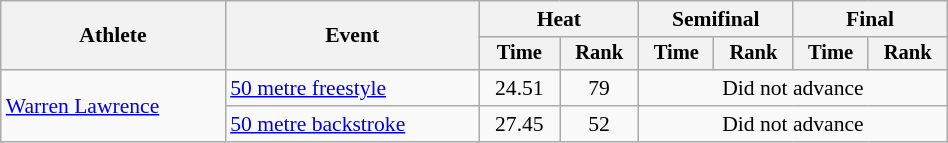<table class="wikitable" style="text-align:center; font-size:90%; width:50%;">
<tr>
<th rowspan="2">Athlete</th>
<th rowspan="2">Event</th>
<th colspan="2">Heat</th>
<th colspan="2">Semifinal</th>
<th colspan="2">Final</th>
</tr>
<tr style="font-size:95%">
<th>Time</th>
<th>Rank</th>
<th>Time</th>
<th>Rank</th>
<th>Time</th>
<th>Rank</th>
</tr>
<tr>
<td align=left rowspan=2><a href='#'>Warren Lawrence</a></td>
<td align=left><a href='#'>50 metre freestyle</a></td>
<td>24.51</td>
<td>79</td>
<td colspan=4>Did not advance</td>
</tr>
<tr>
<td align=left><a href='#'>50 metre backstroke</a></td>
<td>27.45</td>
<td>52</td>
<td colspan=4>Did not advance</td>
</tr>
</table>
